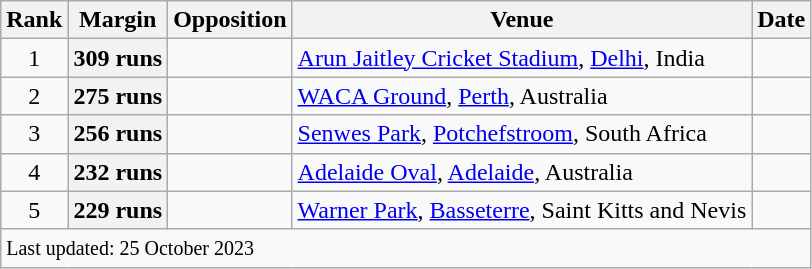<table class="wikitable plainrowheaders sortable">
<tr>
<th scope=col>Rank</th>
<th scope=col>Margin</th>
<th scope=col>Opposition</th>
<th scope=col>Venue</th>
<th scope=col>Date</th>
</tr>
<tr>
<td align=center>1</td>
<th scope=row style=text-align:center;>309 runs</th>
<td></td>
<td><a href='#'>Arun Jaitley Cricket Stadium</a>, <a href='#'>Delhi</a>, India</td>
<td><a href='#'></a> </td>
</tr>
<tr>
<td align=center>2</td>
<th scope=row style=text-align:center;>275 runs</th>
<td></td>
<td><a href='#'>WACA Ground</a>, <a href='#'>Perth</a>, Australia</td>
<td><a href='#'></a></td>
</tr>
<tr>
<td align=center>3</td>
<th scope=row style=text-align:center;>256 runs</th>
<td></td>
<td><a href='#'>Senwes Park</a>, <a href='#'>Potchefstroom</a>, South Africa</td>
<td><a href='#'></a></td>
</tr>
<tr>
<td align=center>4</td>
<th scope=row style=text-align:center;>232 runs</th>
<td></td>
<td><a href='#'>Adelaide Oval</a>, <a href='#'>Adelaide</a>, Australia</td>
<td><a href='#'></a></td>
</tr>
<tr>
<td align=center>5</td>
<th scope=row style=text-align:center;>229 runs</th>
<td></td>
<td><a href='#'>Warner Park</a>, <a href='#'>Basseterre</a>, Saint Kitts and Nevis</td>
<td><a href='#'></a></td>
</tr>
<tr class=sortbottom>
<td colspan=5><small>Last updated: 25 October 2023</small></td>
</tr>
</table>
